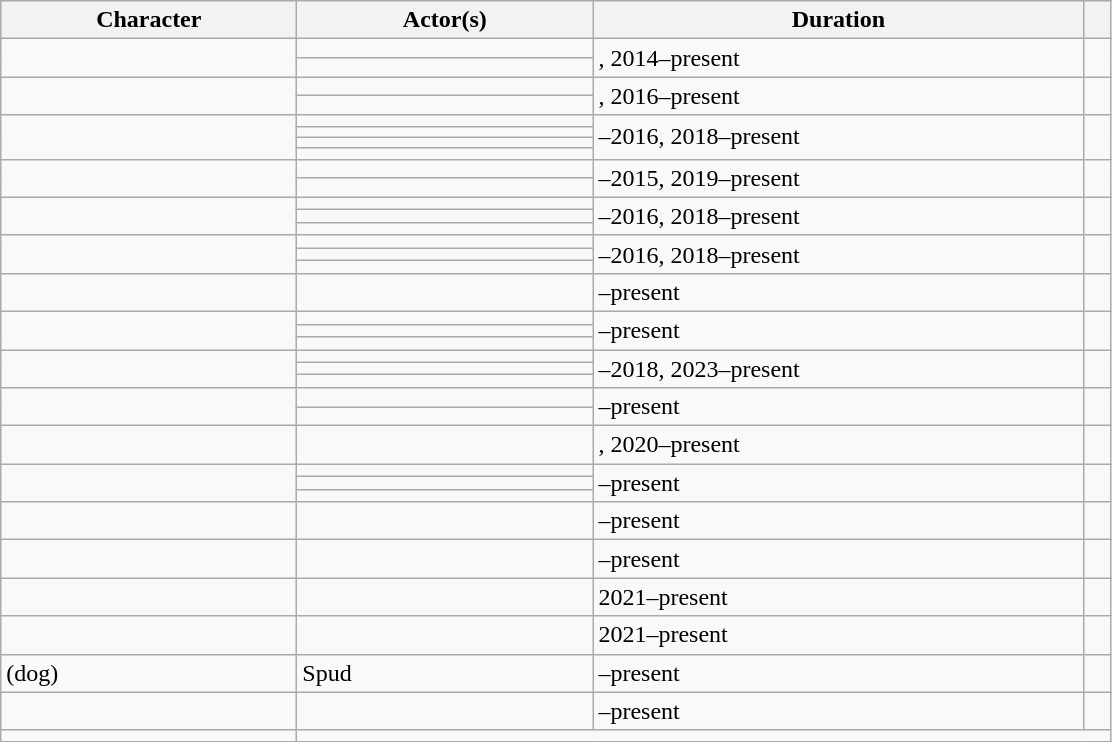<table class="wikitable sortable sticky-header">
<tr>
<th scope="col" style="width:190px;">Character</th>
<th scope="col" style="width:190px;">Actor(s)</th>
<th scope="col" style="width:320px;">Duration</th>
<th scope="col" style="width:10px;"></th>
</tr>
<tr>
<td rowspan="2"></td>
<td></td>
<td rowspan="2">, 2014–present</td>
<td style="text-align:center;" rowspan="2"></td>
</tr>
<tr>
<td></td>
</tr>
<tr>
<td rowspan="2"></td>
<td></td>
<td rowspan="2">, 2016–present</td>
<td style="text-align:center;" rowspan="2"></td>
</tr>
<tr>
<td></td>
</tr>
<tr>
<td rowspan="4"></td>
<td></td>
<td rowspan="4">–2016, 2018–present</td>
<td style="text-align:center;" rowspan="4"></td>
</tr>
<tr>
<td></td>
</tr>
<tr>
<td></td>
</tr>
<tr>
<td></td>
</tr>
<tr>
<td rowspan="2"></td>
<td></td>
<td rowspan="2">–2015, 2019–present</td>
<td style="text-align:center;" rowspan="2"></td>
</tr>
<tr>
<td></td>
</tr>
<tr>
<td rowspan="3"></td>
<td></td>
<td rowspan="3">–2016, 2018–present</td>
<td style="text-align:center;" rowspan="3"></td>
</tr>
<tr>
<td></td>
</tr>
<tr>
<td></td>
</tr>
<tr>
<td rowspan="3"></td>
<td></td>
<td rowspan="3">–2016, 2018–present</td>
<td style="text-align:center;" rowspan="3"></td>
</tr>
<tr>
<td></td>
</tr>
<tr>
<td></td>
</tr>
<tr>
<td></td>
<td></td>
<td>–present</td>
<td style="text-align:center;"></td>
</tr>
<tr>
<td rowspan="3"></td>
<td></td>
<td rowspan="3">–present</td>
<td style="text-align:center;" rowspan="3"></td>
</tr>
<tr>
<td></td>
</tr>
<tr>
<td></td>
</tr>
<tr>
<td rowspan="3"></td>
<td></td>
<td rowspan="3">–2018, 2023–present</td>
<td style="text-align:center;" rowspan="3"></td>
</tr>
<tr>
<td></td>
</tr>
<tr>
<td></td>
</tr>
<tr>
<td rowspan="2"></td>
<td></td>
<td rowspan="2">–present</td>
<td style="text-align:center;" rowspan="2"></td>
</tr>
<tr>
<td></td>
</tr>
<tr>
<td></td>
<td></td>
<td>, 2020–present</td>
<td style="text-align:center;"></td>
</tr>
<tr>
<td rowspan="3"></td>
<td></td>
<td rowspan="3">–present</td>
<td style="text-align:center;" rowspan="3"></td>
</tr>
<tr>
<td></td>
</tr>
<tr>
<td></td>
</tr>
<tr>
<td></td>
<td></td>
<td>–present</td>
<td style="text-align:center;"></td>
</tr>
<tr>
<td></td>
<td></td>
<td>–present</td>
<td style="text-align:center;"></td>
</tr>
<tr>
<td></td>
<td></td>
<td>2021–present</td>
<td style="text-align:center;"></td>
</tr>
<tr>
<td></td>
<td></td>
<td>2021–present</td>
<td style="text-align:center;"></td>
</tr>
<tr>
<td> (dog)</td>
<td {{>Spud</td>
<td>–present</td>
<td style="text-align:center;"></td>
</tr>
<tr>
<td></td>
<td></td>
<td>–present</td>
<td align="center"></td>
</tr>
<tr>
<td></ref></td>
</tr>
</table>
